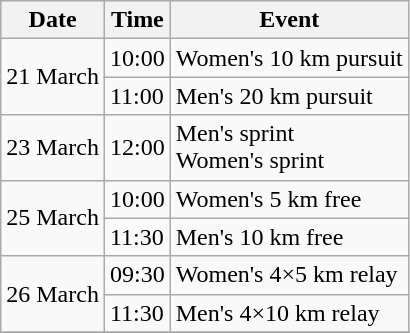<table class="wikitable">
<tr>
<th>Date</th>
<th>Time</th>
<th>Event</th>
</tr>
<tr>
<td rowspan=2>21 March</td>
<td>10:00</td>
<td>Women's 10 km pursuit</td>
</tr>
<tr>
<td>11:00</td>
<td>Men's 20 km pursuit</td>
</tr>
<tr>
<td>23 March</td>
<td>12:00</td>
<td>Men's sprint<br>Women's sprint</td>
</tr>
<tr>
<td rowspan=2>25 March</td>
<td>10:00</td>
<td>Women's 5 km free</td>
</tr>
<tr>
<td>11:30</td>
<td>Men's 10 km free</td>
</tr>
<tr>
<td rowspan=2>26 March</td>
<td>09:30</td>
<td>Women's 4×5 km relay</td>
</tr>
<tr>
<td>11:30</td>
<td>Men's 4×10 km relay</td>
</tr>
<tr>
</tr>
</table>
